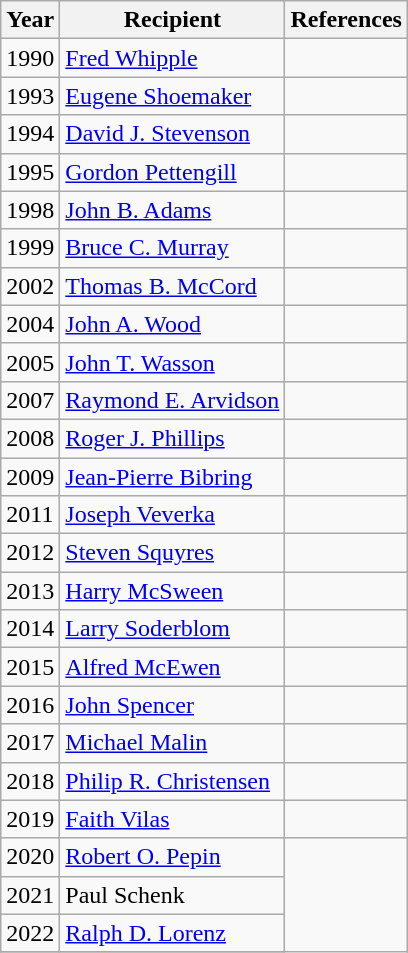<table class="wikitable">
<tr ---->
<th>Year</th>
<th>Recipient</th>
<th>References</th>
</tr>
<tr ---->
<td>1990</td>
<td><a href='#'>Fred Whipple</a></td>
<td></td>
</tr>
<tr ---->
<td>1993</td>
<td><a href='#'>Eugene Shoemaker</a></td>
<td></td>
</tr>
<tr ---->
<td>1994</td>
<td><a href='#'>David J. Stevenson</a></td>
<td></td>
</tr>
<tr ---->
<td>1995</td>
<td><a href='#'>Gordon Pettengill</a></td>
<td></td>
</tr>
<tr ---->
<td>1998</td>
<td><a href='#'>John B. Adams</a></td>
<td></td>
</tr>
<tr ---->
<td>1999</td>
<td><a href='#'>Bruce C. Murray</a></td>
<td></td>
</tr>
<tr ---->
<td>2002</td>
<td><a href='#'>Thomas B. McCord</a></td>
<td></td>
</tr>
<tr ---->
<td>2004</td>
<td><a href='#'>John A. Wood</a></td>
<td></td>
</tr>
<tr ---->
<td>2005</td>
<td><a href='#'>John T. Wasson</a></td>
<td></td>
</tr>
<tr ---->
<td>2007</td>
<td><a href='#'>Raymond E. Arvidson</a></td>
<td></td>
</tr>
<tr ---->
<td>2008</td>
<td><a href='#'>Roger J. Phillips</a></td>
<td></td>
</tr>
<tr ---->
<td>2009</td>
<td><a href='#'>Jean-Pierre Bibring</a></td>
<td></td>
</tr>
<tr ---->
<td>2011</td>
<td><a href='#'>Joseph Veverka</a></td>
<td></td>
</tr>
<tr ---->
<td>2012</td>
<td><a href='#'>Steven Squyres</a></td>
<td></td>
</tr>
<tr ---->
<td>2013</td>
<td><a href='#'>Harry McSween</a></td>
<td></td>
</tr>
<tr ---->
<td>2014</td>
<td><a href='#'>Larry Soderblom</a></td>
<td></td>
</tr>
<tr ---->
<td>2015</td>
<td><a href='#'>Alfred McEwen</a></td>
<td></td>
</tr>
<tr ---->
<td>2016</td>
<td><a href='#'>John Spencer</a></td>
<td></td>
</tr>
<tr ---->
<td>2017</td>
<td><a href='#'>Michael Malin</a></td>
<td></td>
</tr>
<tr ---->
<td>2018</td>
<td><a href='#'>Philip R. Christensen</a></td>
<td></td>
</tr>
<tr ---->
<td>2019</td>
<td><a href='#'>Faith Vilas</a></td>
<td></td>
</tr>
<tr ---->
<td>2020</td>
<td><a href='#'>Robert O. Pepin</a></td>
</tr>
<tr ---->
<td>2021</td>
<td>Paul Schenk</td>
</tr>
<tr ---->
<td>2022</td>
<td><a href='#'>Ralph D. Lorenz</a></td>
</tr>
<tr ---->
</tr>
</table>
